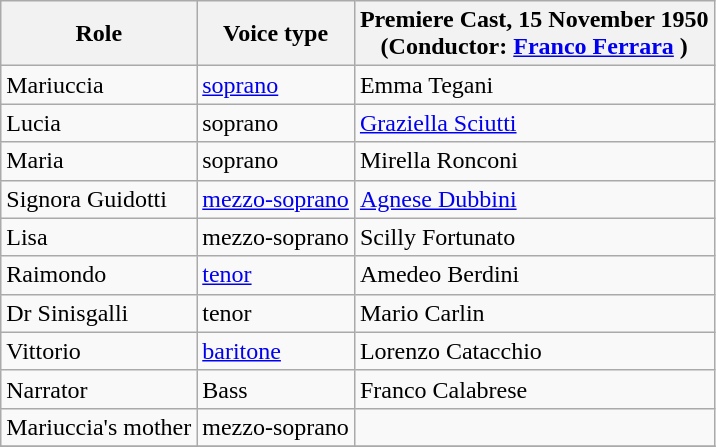<table class="wikitable">
<tr>
<th>Role</th>
<th>Voice type</th>
<th>Premiere Cast, 15 November 1950<br>(Conductor: <a href='#'>Franco Ferrara</a> )</th>
</tr>
<tr>
<td>Mariuccia</td>
<td><a href='#'>soprano</a></td>
<td>Emma Tegani</td>
</tr>
<tr>
<td>Lucia</td>
<td>soprano</td>
<td><a href='#'>Graziella Sciutti</a></td>
</tr>
<tr>
<td>Maria</td>
<td>soprano</td>
<td>Mirella Ronconi</td>
</tr>
<tr>
<td>Signora Guidotti</td>
<td><a href='#'>mezzo-soprano</a></td>
<td><a href='#'>Agnese Dubbini</a></td>
</tr>
<tr>
<td>Lisa</td>
<td>mezzo-soprano</td>
<td>Scilly Fortunato</td>
</tr>
<tr>
<td>Raimondo</td>
<td><a href='#'>tenor</a></td>
<td>Amedeo Berdini</td>
</tr>
<tr>
<td>Dr Sinisgalli</td>
<td>tenor</td>
<td>Mario Carlin</td>
</tr>
<tr>
<td>Vittorio</td>
<td><a href='#'>baritone</a></td>
<td>Lorenzo Catacchio</td>
</tr>
<tr>
<td>Narrator</td>
<td>Bass</td>
<td>Franco Calabrese</td>
</tr>
<tr>
<td>Mariuccia's mother</td>
<td>mezzo-soprano</td>
<td></td>
</tr>
<tr>
</tr>
</table>
